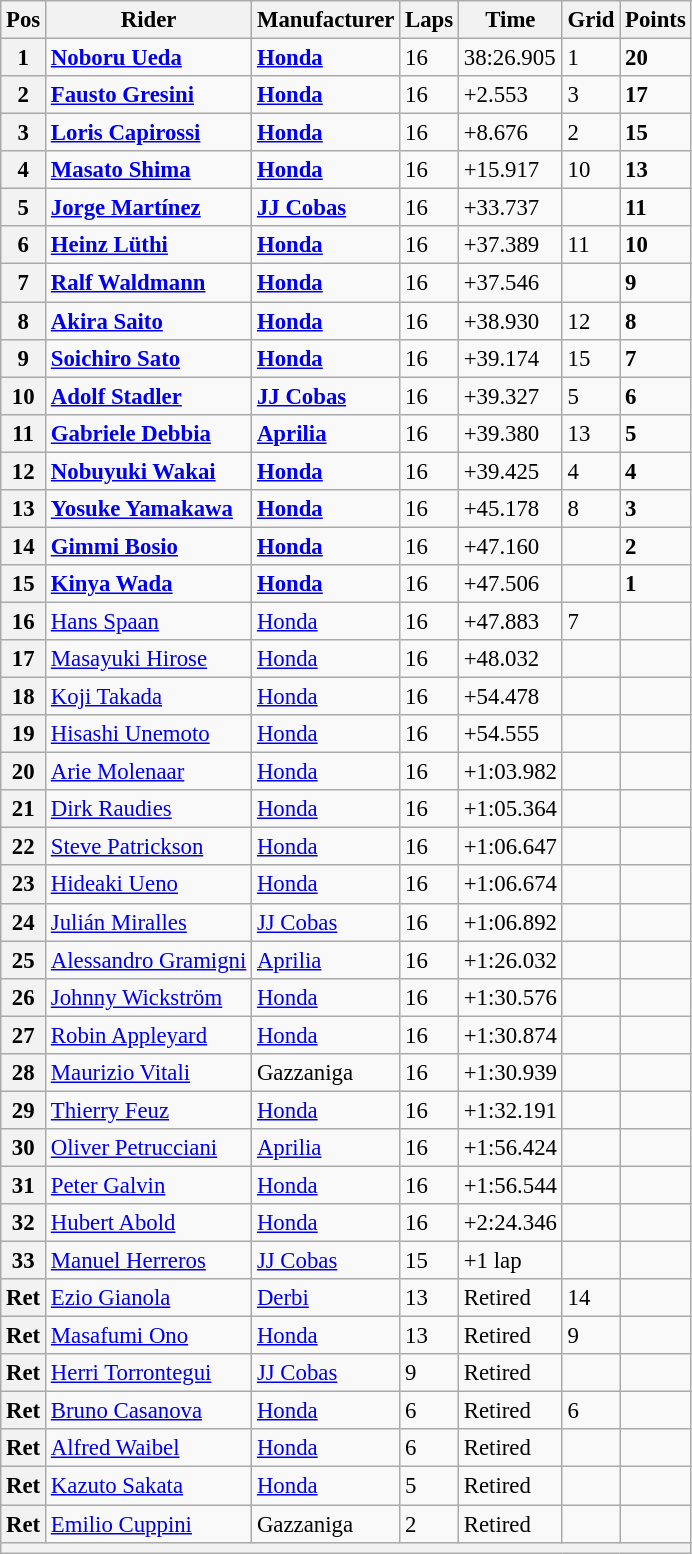<table class="wikitable" style="font-size: 95%;">
<tr>
<th>Pos</th>
<th>Rider</th>
<th>Manufacturer</th>
<th>Laps</th>
<th>Time</th>
<th>Grid</th>
<th>Points</th>
</tr>
<tr>
<th>1</th>
<td> <strong><a href='#'>Noboru Ueda</a></strong></td>
<td><strong><a href='#'>Honda</a></strong></td>
<td>16</td>
<td>38:26.905</td>
<td>1</td>
<td><strong>20</strong></td>
</tr>
<tr>
<th>2</th>
<td> <strong><a href='#'>Fausto Gresini</a></strong></td>
<td><strong><a href='#'>Honda</a></strong></td>
<td>16</td>
<td>+2.553</td>
<td>3</td>
<td><strong>17</strong></td>
</tr>
<tr>
<th>3</th>
<td> <strong><a href='#'>Loris Capirossi</a></strong></td>
<td><strong><a href='#'>Honda</a></strong></td>
<td>16</td>
<td>+8.676</td>
<td>2</td>
<td><strong>15</strong></td>
</tr>
<tr>
<th>4</th>
<td> <strong><a href='#'>Masato Shima</a></strong></td>
<td><strong><a href='#'>Honda</a></strong></td>
<td>16</td>
<td>+15.917</td>
<td>10</td>
<td><strong>13</strong></td>
</tr>
<tr>
<th>5</th>
<td> <strong><a href='#'>Jorge Martínez</a></strong></td>
<td><strong><a href='#'>JJ Cobas</a></strong></td>
<td>16</td>
<td>+33.737</td>
<td></td>
<td><strong>11</strong></td>
</tr>
<tr>
<th>6</th>
<td> <strong><a href='#'>Heinz Lüthi</a></strong></td>
<td><strong><a href='#'>Honda</a></strong></td>
<td>16</td>
<td>+37.389</td>
<td>11</td>
<td><strong>10</strong></td>
</tr>
<tr>
<th>7</th>
<td> <strong><a href='#'>Ralf Waldmann</a></strong></td>
<td><strong><a href='#'>Honda</a></strong></td>
<td>16</td>
<td>+37.546</td>
<td></td>
<td><strong>9</strong></td>
</tr>
<tr>
<th>8</th>
<td> <strong><a href='#'>Akira Saito</a></strong></td>
<td><strong><a href='#'>Honda</a></strong></td>
<td>16</td>
<td>+38.930</td>
<td>12</td>
<td><strong>8</strong></td>
</tr>
<tr>
<th>9</th>
<td> <strong><a href='#'>Soichiro Sato</a></strong></td>
<td><strong><a href='#'>Honda</a></strong></td>
<td>16</td>
<td>+39.174</td>
<td>15</td>
<td><strong>7</strong></td>
</tr>
<tr>
<th>10</th>
<td> <strong><a href='#'>Adolf Stadler</a></strong></td>
<td><strong><a href='#'>JJ Cobas</a></strong></td>
<td>16</td>
<td>+39.327</td>
<td>5</td>
<td><strong>6</strong></td>
</tr>
<tr>
<th>11</th>
<td> <strong><a href='#'>Gabriele Debbia</a></strong></td>
<td><strong><a href='#'>Aprilia</a></strong></td>
<td>16</td>
<td>+39.380</td>
<td>13</td>
<td><strong>5</strong></td>
</tr>
<tr>
<th>12</th>
<td> <strong><a href='#'>Nobuyuki Wakai</a></strong></td>
<td><strong><a href='#'>Honda</a></strong></td>
<td>16</td>
<td>+39.425</td>
<td>4</td>
<td><strong>4</strong></td>
</tr>
<tr>
<th>13</th>
<td> <strong><a href='#'>Yosuke Yamakawa</a></strong></td>
<td><strong><a href='#'>Honda</a></strong></td>
<td>16</td>
<td>+45.178</td>
<td>8</td>
<td><strong>3</strong></td>
</tr>
<tr>
<th>14</th>
<td> <strong><a href='#'>Gimmi Bosio</a></strong></td>
<td><strong><a href='#'>Honda</a></strong></td>
<td>16</td>
<td>+47.160</td>
<td></td>
<td><strong>2</strong></td>
</tr>
<tr>
<th>15</th>
<td> <strong><a href='#'>Kinya Wada</a></strong></td>
<td><strong><a href='#'>Honda</a></strong></td>
<td>16</td>
<td>+47.506</td>
<td></td>
<td><strong>1</strong></td>
</tr>
<tr>
<th>16</th>
<td> <a href='#'>Hans Spaan</a></td>
<td><a href='#'>Honda</a></td>
<td>16</td>
<td>+47.883</td>
<td>7</td>
<td></td>
</tr>
<tr>
<th>17</th>
<td> <a href='#'>Masayuki Hirose</a></td>
<td><a href='#'>Honda</a></td>
<td>16</td>
<td>+48.032</td>
<td></td>
<td></td>
</tr>
<tr>
<th>18</th>
<td> <a href='#'>Koji Takada</a></td>
<td><a href='#'>Honda</a></td>
<td>16</td>
<td>+54.478</td>
<td></td>
<td></td>
</tr>
<tr>
<th>19</th>
<td> <a href='#'>Hisashi Unemoto</a></td>
<td><a href='#'>Honda</a></td>
<td>16</td>
<td>+54.555</td>
<td></td>
<td></td>
</tr>
<tr>
<th>20</th>
<td> <a href='#'>Arie Molenaar</a></td>
<td><a href='#'>Honda</a></td>
<td>16</td>
<td>+1:03.982</td>
<td></td>
<td></td>
</tr>
<tr>
<th>21</th>
<td> <a href='#'>Dirk Raudies</a></td>
<td><a href='#'>Honda</a></td>
<td>16</td>
<td>+1:05.364</td>
<td></td>
<td></td>
</tr>
<tr>
<th>22</th>
<td> <a href='#'>Steve Patrickson</a></td>
<td><a href='#'>Honda</a></td>
<td>16</td>
<td>+1:06.647</td>
<td></td>
<td></td>
</tr>
<tr>
<th>23</th>
<td> <a href='#'>Hideaki Ueno</a></td>
<td><a href='#'>Honda</a></td>
<td>16</td>
<td>+1:06.674</td>
<td></td>
<td></td>
</tr>
<tr>
<th>24</th>
<td> <a href='#'>Julián Miralles</a></td>
<td><a href='#'>JJ Cobas</a></td>
<td>16</td>
<td>+1:06.892</td>
<td></td>
<td></td>
</tr>
<tr>
<th>25</th>
<td> <a href='#'>Alessandro Gramigni</a></td>
<td><a href='#'>Aprilia</a></td>
<td>16</td>
<td>+1:26.032</td>
<td></td>
<td></td>
</tr>
<tr>
<th>26</th>
<td> <a href='#'>Johnny Wickström</a></td>
<td><a href='#'>Honda</a></td>
<td>16</td>
<td>+1:30.576</td>
<td></td>
<td></td>
</tr>
<tr>
<th>27</th>
<td> <a href='#'>Robin Appleyard</a></td>
<td><a href='#'>Honda</a></td>
<td>16</td>
<td>+1:30.874</td>
<td></td>
<td></td>
</tr>
<tr>
<th>28</th>
<td> <a href='#'>Maurizio Vitali</a></td>
<td>Gazzaniga</td>
<td>16</td>
<td>+1:30.939</td>
<td></td>
<td></td>
</tr>
<tr>
<th>29</th>
<td> <a href='#'>Thierry Feuz</a></td>
<td><a href='#'>Honda</a></td>
<td>16</td>
<td>+1:32.191</td>
<td></td>
<td></td>
</tr>
<tr>
<th>30</th>
<td> <a href='#'>Oliver Petrucciani</a></td>
<td><a href='#'>Aprilia</a></td>
<td>16</td>
<td>+1:56.424</td>
<td></td>
<td></td>
</tr>
<tr>
<th>31</th>
<td> <a href='#'>Peter Galvin</a></td>
<td><a href='#'>Honda</a></td>
<td>16</td>
<td>+1:56.544</td>
<td></td>
<td></td>
</tr>
<tr>
<th>32</th>
<td> <a href='#'>Hubert Abold</a></td>
<td><a href='#'>Honda</a></td>
<td>16</td>
<td>+2:24.346</td>
<td></td>
<td></td>
</tr>
<tr>
<th>33</th>
<td> <a href='#'>Manuel Herreros</a></td>
<td><a href='#'>JJ Cobas</a></td>
<td>15</td>
<td>+1 lap</td>
<td></td>
<td></td>
</tr>
<tr>
<th>Ret</th>
<td> <a href='#'>Ezio Gianola</a></td>
<td><a href='#'>Derbi</a></td>
<td>13</td>
<td>Retired</td>
<td>14</td>
<td></td>
</tr>
<tr>
<th>Ret</th>
<td> <a href='#'>Masafumi Ono</a></td>
<td><a href='#'>Honda</a></td>
<td>13</td>
<td>Retired</td>
<td>9</td>
<td></td>
</tr>
<tr>
<th>Ret</th>
<td> <a href='#'>Herri Torrontegui</a></td>
<td><a href='#'>JJ Cobas</a></td>
<td>9</td>
<td>Retired</td>
<td></td>
<td></td>
</tr>
<tr>
<th>Ret</th>
<td> <a href='#'>Bruno Casanova</a></td>
<td><a href='#'>Honda</a></td>
<td>6</td>
<td>Retired</td>
<td>6</td>
<td></td>
</tr>
<tr>
<th>Ret</th>
<td> <a href='#'>Alfred Waibel</a></td>
<td><a href='#'>Honda</a></td>
<td>6</td>
<td>Retired</td>
<td></td>
<td></td>
</tr>
<tr>
<th>Ret</th>
<td> <a href='#'>Kazuto Sakata</a></td>
<td><a href='#'>Honda</a></td>
<td>5</td>
<td>Retired</td>
<td></td>
<td></td>
</tr>
<tr>
<th>Ret</th>
<td> <a href='#'>Emilio Cuppini</a></td>
<td>Gazzaniga</td>
<td>2</td>
<td>Retired</td>
<td></td>
<td></td>
</tr>
<tr>
<th colspan=7></th>
</tr>
</table>
